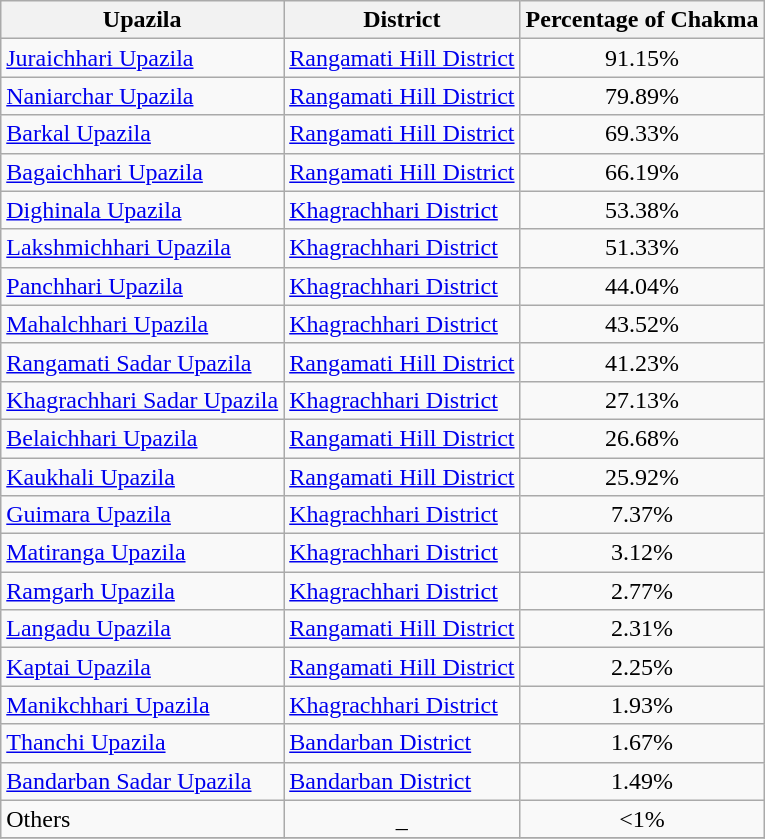<table class="wikitable sortable static-row-numbers static-row-header-text defaultleft col2right hover-highlight">
<tr>
<th>Upazila</th>
<th>District</th>
<th>Percentage of Chakma</th>
</tr>
<tr>
<td><a href='#'>Juraichhari Upazila</a></td>
<td><a href='#'>Rangamati Hill District</a></td>
<td align=center>91.15%</td>
</tr>
<tr>
<td><a href='#'>Naniarchar Upazila</a></td>
<td><a href='#'>Rangamati Hill District</a></td>
<td align=center>79.89%</td>
</tr>
<tr>
<td><a href='#'>Barkal Upazila</a></td>
<td><a href='#'>Rangamati Hill District</a></td>
<td align=center>69.33%</td>
</tr>
<tr>
<td><a href='#'>Bagaichhari Upazila</a></td>
<td><a href='#'>Rangamati Hill District</a></td>
<td align=center>66.19%</td>
</tr>
<tr>
<td><a href='#'>Dighinala Upazila</a></td>
<td><a href='#'>Khagrachhari District</a></td>
<td align=center>53.38%</td>
</tr>
<tr>
<td><a href='#'>Lakshmichhari Upazila</a></td>
<td><a href='#'>Khagrachhari District</a></td>
<td align=center>51.33%</td>
</tr>
<tr>
<td><a href='#'>Panchhari Upazila</a></td>
<td><a href='#'>Khagrachhari District</a></td>
<td align=center>44.04%</td>
</tr>
<tr>
<td><a href='#'>Mahalchhari Upazila</a></td>
<td><a href='#'>Khagrachhari District</a></td>
<td align=center>43.52%</td>
</tr>
<tr>
<td><a href='#'>Rangamati Sadar Upazila</a></td>
<td><a href='#'>Rangamati Hill District</a></td>
<td align=center>41.23%</td>
</tr>
<tr>
<td><a href='#'>Khagrachhari Sadar Upazila</a></td>
<td><a href='#'>Khagrachhari District</a></td>
<td align=center>27.13%</td>
</tr>
<tr>
<td><a href='#'>Belaichhari Upazila</a></td>
<td><a href='#'>Rangamati Hill District</a></td>
<td align=center>26.68%</td>
</tr>
<tr>
<td><a href='#'>Kaukhali Upazila</a></td>
<td><a href='#'>Rangamati Hill District</a></td>
<td align=center>25.92%</td>
</tr>
<tr>
<td><a href='#'>Guimara Upazila</a></td>
<td><a href='#'>Khagrachhari District</a></td>
<td align=center>7.37%</td>
</tr>
<tr>
<td><a href='#'>Matiranga Upazila</a></td>
<td><a href='#'>Khagrachhari District</a></td>
<td align='center'>3.12%</td>
</tr>
<tr>
<td><a href='#'>Ramgarh Upazila</a></td>
<td><a href='#'>Khagrachhari District</a></td>
<td align=center>2.77%</td>
</tr>
<tr>
<td><a href='#'>Langadu Upazila</a></td>
<td><a href='#'>Rangamati Hill District</a></td>
<td align='center'>2.31%</td>
</tr>
<tr>
<td><a href='#'>Kaptai Upazila</a></td>
<td><a href='#'>Rangamati Hill District</a></td>
<td align=center>2.25%</td>
</tr>
<tr>
<td><a href='#'>Manikchhari Upazila</a></td>
<td><a href='#'>Khagrachhari District</a></td>
<td align=center>1.93%</td>
</tr>
<tr>
<td><a href='#'>Thanchi Upazila</a></td>
<td><a href='#'>Bandarban District</a></td>
<td align=center>1.67%</td>
</tr>
<tr>
<td><a href='#'>Bandarban Sadar Upazila</a></td>
<td><a href='#'>Bandarban District</a></td>
<td align=center>1.49%</td>
</tr>
<tr>
<td>Others</td>
<td align=center>_</td>
<td align=center><1%</td>
</tr>
<tr>
</tr>
</table>
